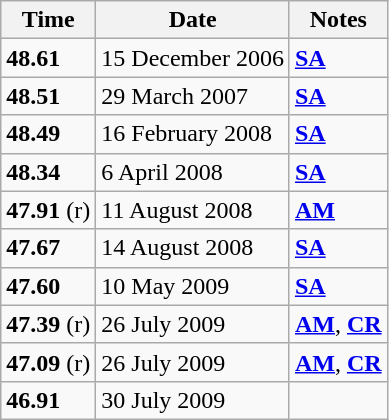<table class="wikitable">
<tr>
<th>Time</th>
<th>Date</th>
<th>Notes</th>
</tr>
<tr>
<td><strong>48.61</strong></td>
<td>15 December 2006</td>
<td><strong><a href='#'>SA</a></strong></td>
</tr>
<tr>
<td><strong>48.51</strong></td>
<td>29 March 2007</td>
<td><strong><a href='#'>SA</a></strong></td>
</tr>
<tr>
<td><strong>48.49</strong></td>
<td>16 February 2008</td>
<td><strong><a href='#'>SA</a></strong></td>
</tr>
<tr>
<td><strong>48.34</strong></td>
<td>6 April 2008</td>
<td><strong><a href='#'>SA</a></strong></td>
</tr>
<tr>
<td><strong>47.91</strong> (r)</td>
<td>11 August 2008</td>
<td><strong><a href='#'>AM</a></strong></td>
</tr>
<tr>
<td><strong>47.67</strong></td>
<td>14 August 2008</td>
<td><strong><a href='#'>SA</a></strong></td>
</tr>
<tr>
<td><strong>47.60</strong></td>
<td>10 May 2009</td>
<td><strong><a href='#'>SA</a></strong></td>
</tr>
<tr>
<td><strong>47.39</strong> (r)</td>
<td>26 July 2009</td>
<td><strong><a href='#'>AM</a></strong>, <strong><a href='#'>CR</a></strong></td>
</tr>
<tr>
<td><strong>47.09</strong> (r)</td>
<td>26 July 2009</td>
<td><strong><a href='#'>AM</a></strong>, <strong><a href='#'>CR</a></strong></td>
</tr>
<tr>
<td><strong>46.91</strong></td>
<td>30 July 2009</td>
<td></td>
</tr>
</table>
